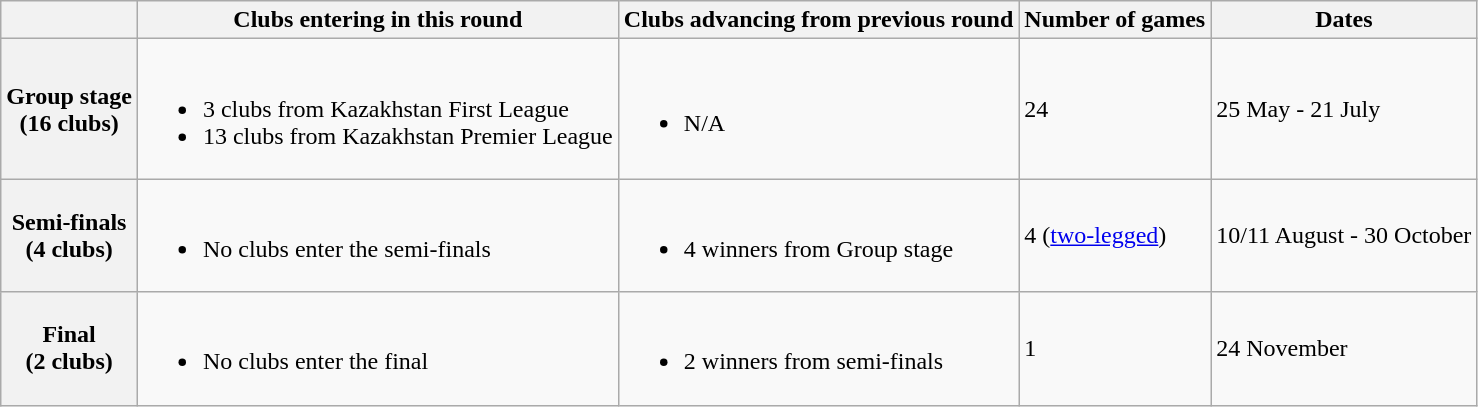<table class="wikitable">
<tr>
<th></th>
<th>Clubs entering in this round</th>
<th>Clubs advancing from previous round</th>
<th>Number of games</th>
<th>Dates</th>
</tr>
<tr>
<th>Group stage <br>(16 clubs)</th>
<td><br><ul><li>3 clubs from Kazakhstan First League</li><li>13 clubs from Kazakhstan Premier League</li></ul></td>
<td><br><ul><li>N/A</li></ul></td>
<td>24</td>
<td>25 May - 21 July</td>
</tr>
<tr>
<th>Semi-finals<br>(4 clubs)</th>
<td><br><ul><li>No clubs enter the semi-finals</li></ul></td>
<td><br><ul><li>4 winners from Group stage</li></ul></td>
<td>4 (<a href='#'>two-legged</a>)</td>
<td>10/11 August - 30 October</td>
</tr>
<tr>
<th>Final<br>(2 clubs)</th>
<td><br><ul><li>No clubs enter the final</li></ul></td>
<td><br><ul><li>2 winners from semi-finals</li></ul></td>
<td>1</td>
<td>24 November</td>
</tr>
</table>
